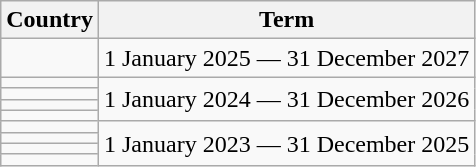<table class="wikitable">
<tr>
<th>Country</th>
<th>Term</th>
</tr>
<tr>
<td><br> 
 
 
</td>
<td>1 January 2025 — 31 December 2027</td>
</tr>
<tr>
<td></td>
<td rowspan="4">1 January 2024 — 31 December 2026</td>
</tr>
<tr>
<td></td>
</tr>
<tr>
<td></td>
</tr>
<tr>
<td></td>
</tr>
<tr>
<td></td>
<td rowspan="4">1 January 2023 — 31 December 2025</td>
</tr>
<tr>
<td></td>
</tr>
<tr>
<td></td>
</tr>
<tr>
<td></td>
</tr>
</table>
